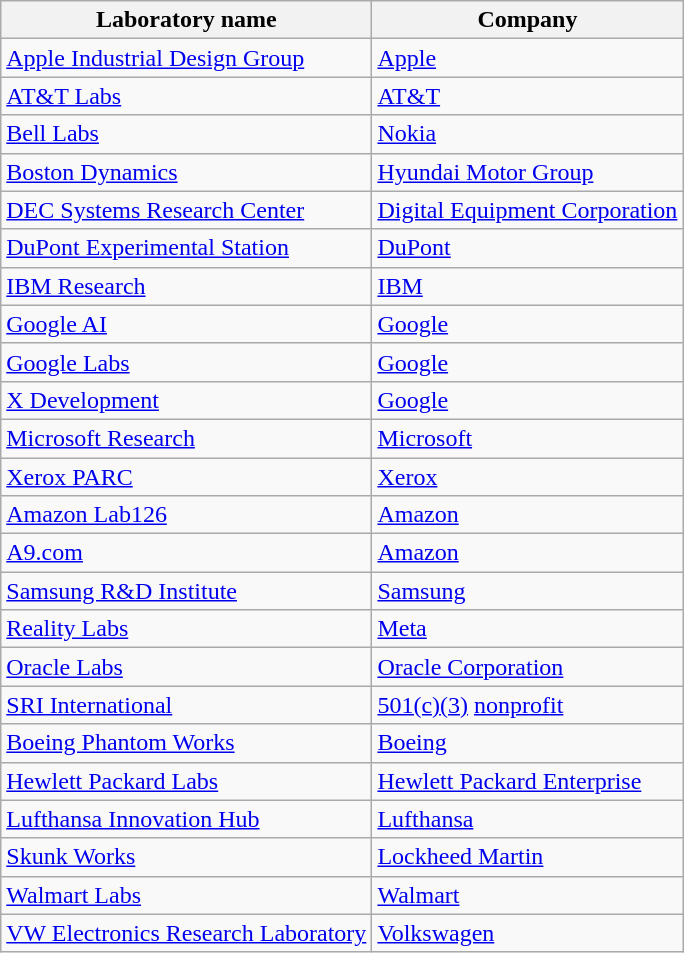<table class="wikitable sortable">
<tr>
<th>Laboratory name</th>
<th>Company</th>
</tr>
<tr>
<td><a href='#'>Apple Industrial Design Group</a></td>
<td><a href='#'>Apple</a></td>
</tr>
<tr>
<td><a href='#'>AT&T Labs</a></td>
<td><a href='#'>AT&T</a></td>
</tr>
<tr>
<td><a href='#'>Bell Labs</a></td>
<td><a href='#'>Nokia</a></td>
</tr>
<tr>
<td><a href='#'>Boston Dynamics</a></td>
<td><a href='#'>Hyundai Motor Group</a></td>
</tr>
<tr>
<td><a href='#'>DEC Systems Research Center</a></td>
<td><a href='#'>Digital Equipment Corporation</a></td>
</tr>
<tr>
<td><a href='#'>DuPont Experimental Station</a></td>
<td><a href='#'>DuPont</a></td>
</tr>
<tr>
<td><a href='#'>IBM Research</a></td>
<td><a href='#'>IBM</a></td>
</tr>
<tr>
<td><a href='#'>Google AI</a></td>
<td><a href='#'>Google</a></td>
</tr>
<tr>
<td><a href='#'>Google Labs</a></td>
<td><a href='#'>Google</a></td>
</tr>
<tr>
<td><a href='#'>X Development</a></td>
<td><a href='#'>Google</a></td>
</tr>
<tr>
<td><a href='#'>Microsoft Research</a></td>
<td><a href='#'>Microsoft</a></td>
</tr>
<tr>
<td><a href='#'>Xerox PARC</a></td>
<td><a href='#'>Xerox</a></td>
</tr>
<tr>
<td><a href='#'>Amazon Lab126</a></td>
<td><a href='#'>Amazon</a></td>
</tr>
<tr>
<td><a href='#'>A9.com</a></td>
<td><a href='#'>Amazon</a></td>
</tr>
<tr>
<td><a href='#'>Samsung R&D Institute</a></td>
<td><a href='#'>Samsung</a></td>
</tr>
<tr>
<td><a href='#'>Reality Labs</a></td>
<td><a href='#'>Meta</a></td>
</tr>
<tr>
<td><a href='#'>Oracle Labs</a></td>
<td><a href='#'>Oracle Corporation</a></td>
</tr>
<tr>
<td><a href='#'>SRI International</a></td>
<td><a href='#'>501(c)(3)</a> <a href='#'>nonprofit</a></td>
</tr>
<tr>
<td><a href='#'>Boeing Phantom Works</a></td>
<td><a href='#'>Boeing</a></td>
</tr>
<tr>
<td><a href='#'>Hewlett Packard Labs</a></td>
<td><a href='#'>Hewlett Packard Enterprise</a></td>
</tr>
<tr>
<td><a href='#'>Lufthansa Innovation Hub</a></td>
<td><a href='#'>Lufthansa</a></td>
</tr>
<tr>
<td><a href='#'>Skunk Works</a></td>
<td><a href='#'>Lockheed Martin</a></td>
</tr>
<tr>
<td><a href='#'>Walmart Labs</a></td>
<td><a href='#'>Walmart</a></td>
</tr>
<tr>
<td><a href='#'>VW Electronics Research Laboratory</a></td>
<td><a href='#'>Volkswagen</a></td>
</tr>
</table>
